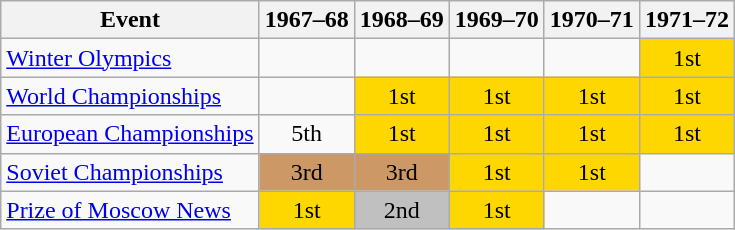<table class="wikitable" style="text-align:center">
<tr>
<th>Event</th>
<th>1967–68</th>
<th>1968–69</th>
<th>1969–70</th>
<th>1970–71</th>
<th>1971–72</th>
</tr>
<tr>
<td align=left><a href='#'>Winter Olympics</a></td>
<td></td>
<td></td>
<td></td>
<td></td>
<td bgcolor=gold>1st</td>
</tr>
<tr>
<td align=left><a href='#'>World Championships</a></td>
<td></td>
<td bgcolor=gold>1st</td>
<td bgcolor=gold>1st</td>
<td bgcolor=gold>1st</td>
<td bgcolor=gold>1st</td>
</tr>
<tr>
<td align=left><a href='#'>European Championships</a></td>
<td>5th</td>
<td bgcolor=gold>1st</td>
<td bgcolor=gold>1st</td>
<td bgcolor=gold>1st</td>
<td bgcolor=gold>1st</td>
</tr>
<tr>
<td align=left><a href='#'>Soviet Championships</a></td>
<td bgcolor=cc9966>3rd</td>
<td bgcolor=cc9966>3rd</td>
<td bgcolor=gold>1st</td>
<td bgcolor=gold>1st</td>
<td></td>
</tr>
<tr>
<td align=left><a href='#'>Prize of Moscow News</a></td>
<td bgcolor=gold>1st</td>
<td bgcolor=silver>2nd</td>
<td bgcolor=gold>1st</td>
<td></td>
<td></td>
</tr>
</table>
